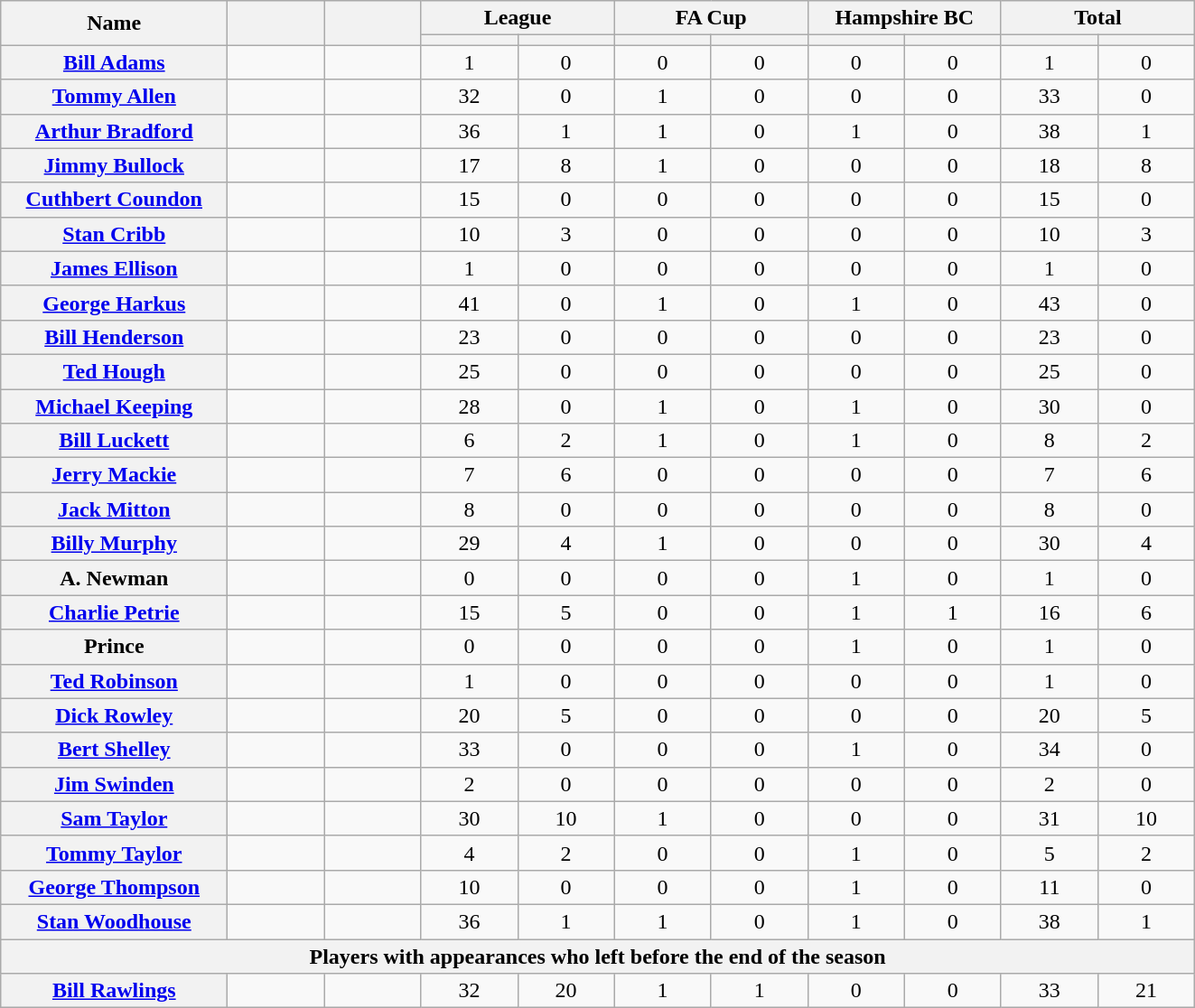<table class="wikitable plainrowheaders" style="text-align:center;">
<tr>
<th scope="col" rowspan="2" style="width:10em;">Name</th>
<th scope="col" rowspan="2" style="width:4em;"></th>
<th scope="col" rowspan="2" style="width:4em;"></th>
<th scope="col" colspan="2">League</th>
<th scope="col" colspan="2">FA Cup</th>
<th scope="col" colspan="2">Hampshire BC</th>
<th scope="col" colspan="2">Total</th>
</tr>
<tr>
<th scope="col" style="width:4em;"></th>
<th scope="col" style="width:4em;"></th>
<th scope="col" style="width:4em;"></th>
<th scope="col" style="width:4em;"></th>
<th scope="col" style="width:4em;"></th>
<th scope="col" style="width:4em;"></th>
<th scope="col" style="width:4em;"></th>
<th scope="col" style="width:4em;"></th>
</tr>
<tr>
<th scope="row"><a href='#'>Bill Adams</a></th>
<td></td>
<td></td>
<td>1</td>
<td>0</td>
<td>0</td>
<td>0</td>
<td>0</td>
<td>0</td>
<td>1</td>
<td>0</td>
</tr>
<tr>
<th scope="row"><a href='#'>Tommy Allen</a></th>
<td></td>
<td></td>
<td>32</td>
<td>0</td>
<td>1</td>
<td>0</td>
<td>0</td>
<td>0</td>
<td>33</td>
<td>0</td>
</tr>
<tr>
<th scope="row"><a href='#'>Arthur Bradford</a></th>
<td></td>
<td></td>
<td>36</td>
<td>1</td>
<td>1</td>
<td>0</td>
<td>1</td>
<td>0</td>
<td>38</td>
<td>1</td>
</tr>
<tr>
<th scope="row"><a href='#'>Jimmy Bullock</a></th>
<td></td>
<td></td>
<td>17</td>
<td>8</td>
<td>1</td>
<td>0</td>
<td>0</td>
<td>0</td>
<td>18</td>
<td>8</td>
</tr>
<tr>
<th scope="row"><a href='#'>Cuthbert Coundon</a></th>
<td></td>
<td></td>
<td>15</td>
<td>0</td>
<td>0</td>
<td>0</td>
<td>0</td>
<td>0</td>
<td>15</td>
<td>0</td>
</tr>
<tr>
<th scope="row"><a href='#'>Stan Cribb</a></th>
<td></td>
<td></td>
<td>10</td>
<td>3</td>
<td>0</td>
<td>0</td>
<td>0</td>
<td>0</td>
<td>10</td>
<td>3</td>
</tr>
<tr>
<th scope="row"><a href='#'>James Ellison</a></th>
<td></td>
<td></td>
<td>1</td>
<td>0</td>
<td>0</td>
<td>0</td>
<td>0</td>
<td>0</td>
<td>1</td>
<td>0</td>
</tr>
<tr>
<th scope="row"><a href='#'>George Harkus</a></th>
<td></td>
<td></td>
<td>41</td>
<td>0</td>
<td>1</td>
<td>0</td>
<td>1</td>
<td>0</td>
<td>43</td>
<td>0</td>
</tr>
<tr>
<th scope="row"><a href='#'>Bill Henderson</a></th>
<td></td>
<td></td>
<td>23</td>
<td>0</td>
<td>0</td>
<td>0</td>
<td>0</td>
<td>0</td>
<td>23</td>
<td>0</td>
</tr>
<tr>
<th scope="row"><a href='#'>Ted Hough</a></th>
<td></td>
<td></td>
<td>25</td>
<td>0</td>
<td>0</td>
<td>0</td>
<td>0</td>
<td>0</td>
<td>25</td>
<td>0</td>
</tr>
<tr>
<th scope="row"><a href='#'>Michael Keeping</a></th>
<td></td>
<td></td>
<td>28</td>
<td>0</td>
<td>1</td>
<td>0</td>
<td>1</td>
<td>0</td>
<td>30</td>
<td>0</td>
</tr>
<tr>
<th scope="row"><a href='#'>Bill Luckett</a></th>
<td></td>
<td></td>
<td>6</td>
<td>2</td>
<td>1</td>
<td>0</td>
<td>1</td>
<td>0</td>
<td>8</td>
<td>2</td>
</tr>
<tr>
<th scope="row"><a href='#'>Jerry Mackie</a></th>
<td></td>
<td></td>
<td>7</td>
<td>6</td>
<td>0</td>
<td>0</td>
<td>0</td>
<td>0</td>
<td>7</td>
<td>6</td>
</tr>
<tr>
<th scope="row"><a href='#'>Jack Mitton</a></th>
<td></td>
<td></td>
<td>8</td>
<td>0</td>
<td>0</td>
<td>0</td>
<td>0</td>
<td>0</td>
<td>8</td>
<td>0</td>
</tr>
<tr>
<th scope="row"><a href='#'>Billy Murphy</a></th>
<td></td>
<td></td>
<td>29</td>
<td>4</td>
<td>1</td>
<td>0</td>
<td>0</td>
<td>0</td>
<td>30</td>
<td>4</td>
</tr>
<tr>
<th scope="row">A. Newman</th>
<td></td>
<td></td>
<td>0</td>
<td>0</td>
<td>0</td>
<td>0</td>
<td>1</td>
<td>0</td>
<td>1</td>
<td>0</td>
</tr>
<tr>
<th scope="row"><a href='#'>Charlie Petrie</a></th>
<td></td>
<td></td>
<td>15</td>
<td>5</td>
<td>0</td>
<td>0</td>
<td>1</td>
<td>1</td>
<td>16</td>
<td>6</td>
</tr>
<tr>
<th scope="row">Prince</th>
<td></td>
<td></td>
<td>0</td>
<td>0</td>
<td>0</td>
<td>0</td>
<td>1</td>
<td>0</td>
<td>1</td>
<td>0</td>
</tr>
<tr>
<th scope="row"><a href='#'>Ted Robinson</a></th>
<td></td>
<td></td>
<td>1</td>
<td>0</td>
<td>0</td>
<td>0</td>
<td>0</td>
<td>0</td>
<td>1</td>
<td>0</td>
</tr>
<tr>
<th scope="row"><a href='#'>Dick Rowley</a></th>
<td></td>
<td></td>
<td>20</td>
<td>5</td>
<td>0</td>
<td>0</td>
<td>0</td>
<td>0</td>
<td>20</td>
<td>5</td>
</tr>
<tr>
<th scope="row"><a href='#'>Bert Shelley</a></th>
<td></td>
<td></td>
<td>33</td>
<td>0</td>
<td>0</td>
<td>0</td>
<td>1</td>
<td>0</td>
<td>34</td>
<td>0</td>
</tr>
<tr>
<th scope="row"><a href='#'>Jim Swinden</a></th>
<td></td>
<td></td>
<td>2</td>
<td>0</td>
<td>0</td>
<td>0</td>
<td>0</td>
<td>0</td>
<td>2</td>
<td>0</td>
</tr>
<tr>
<th scope="row"><a href='#'>Sam Taylor</a></th>
<td></td>
<td></td>
<td>30</td>
<td>10</td>
<td>1</td>
<td>0</td>
<td>0</td>
<td>0</td>
<td>31</td>
<td>10</td>
</tr>
<tr>
<th scope="row"><a href='#'>Tommy Taylor</a></th>
<td></td>
<td></td>
<td>4</td>
<td>2</td>
<td>0</td>
<td>0</td>
<td>1</td>
<td>0</td>
<td>5</td>
<td>2</td>
</tr>
<tr>
<th scope="row"><a href='#'>George Thompson</a></th>
<td></td>
<td></td>
<td>10</td>
<td>0</td>
<td>0</td>
<td>0</td>
<td>1</td>
<td>0</td>
<td>11</td>
<td>0</td>
</tr>
<tr>
<th scope="row"><a href='#'>Stan Woodhouse</a></th>
<td></td>
<td></td>
<td>36</td>
<td>1</td>
<td>1</td>
<td>0</td>
<td>1</td>
<td>0</td>
<td>38</td>
<td>1</td>
</tr>
<tr>
<th scope="col" colspan="11">Players with appearances who left before the end of the season</th>
</tr>
<tr>
<th scope="row"><a href='#'>Bill Rawlings</a></th>
<td></td>
<td></td>
<td>32</td>
<td>20</td>
<td>1</td>
<td>1</td>
<td>0</td>
<td>0</td>
<td>33</td>
<td>21</td>
</tr>
</table>
